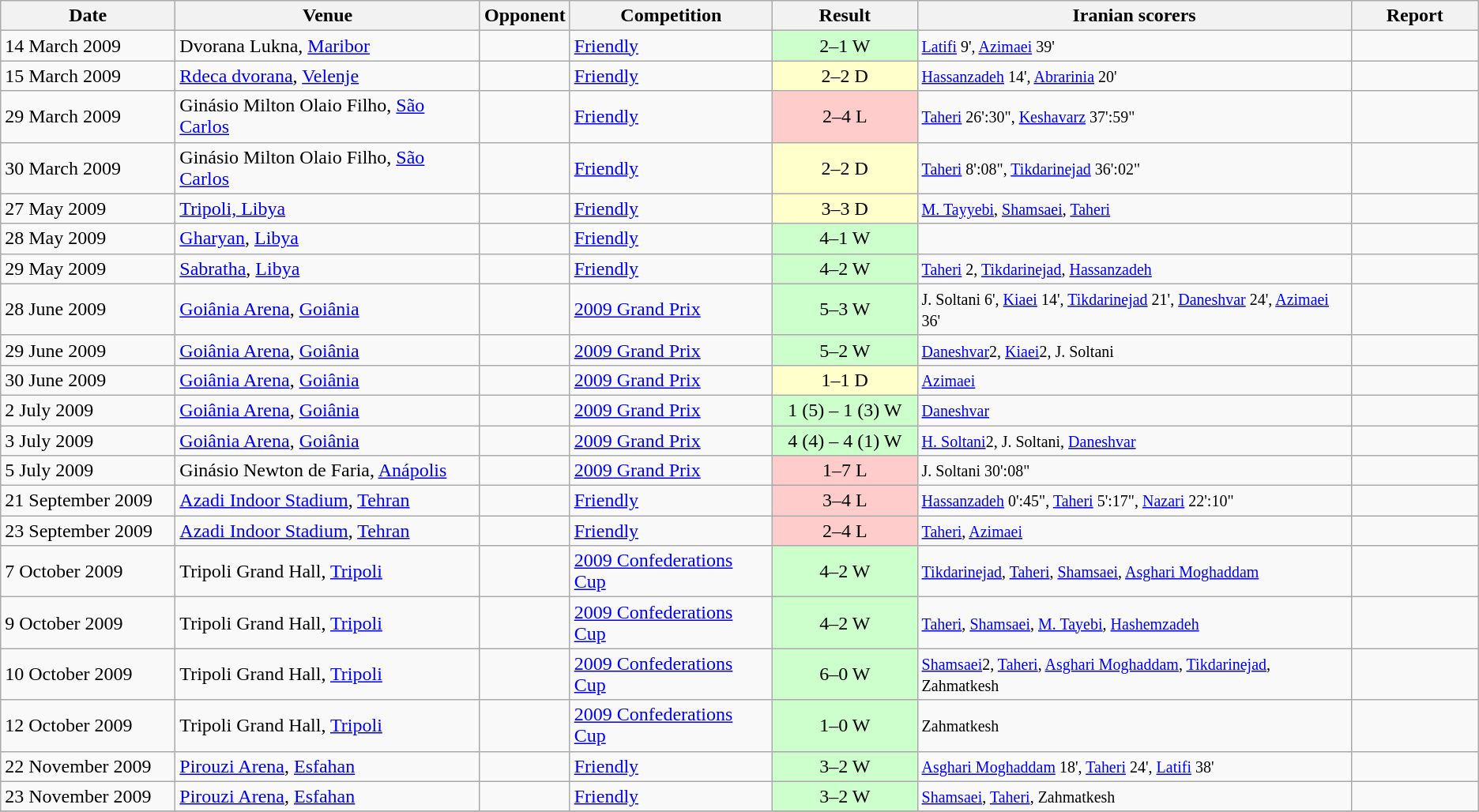<table class="wikitable">
<tr>
<th width=140>Date</th>
<th>Venue</th>
<th>Opponent</th>
<th>Competition</th>
<th width=115>Result</th>
<th>Iranian scorers</th>
<th width=100>Report</th>
</tr>
<tr>
<td>14 March 2009</td>
<td> Dvorana Lukna, <a href='#'>Maribor</a></td>
<td></td>
<td><a href='#'>Friendly</a></td>
<td bgcolor=#ccffcc align=center>2–1 W</td>
<td><small> <a href='#'>Latifi</a> 9', <a href='#'>Azimaei</a> 39' </small></td>
<td align=center></td>
</tr>
<tr>
<td>15 March 2009</td>
<td> <a href='#'>Rdeca dvorana</a>, <a href='#'>Velenje</a></td>
<td></td>
<td><a href='#'>Friendly</a></td>
<td bgcolor=#FFFFCC align=center>2–2 D</td>
<td><small> <a href='#'>Hassanzadeh</a> 14', <a href='#'>Abrarinia</a> 20' </small></td>
<td align=center></td>
</tr>
<tr>
<td>29 March 2009</td>
<td> Ginásio Milton Olaio Filho, <a href='#'>São Carlos</a></td>
<td></td>
<td><a href='#'>Friendly</a></td>
<td bgcolor=#FFCCCC align=center>2–4 L</td>
<td><small> <a href='#'>Taheri</a> 26':30", <a href='#'>Keshavarz</a> 37':59" </small></td>
<td align=center></td>
</tr>
<tr>
<td>30 March 2009</td>
<td> Ginásio Milton Olaio Filho, <a href='#'>São Carlos</a></td>
<td></td>
<td><a href='#'>Friendly</a></td>
<td bgcolor=#FFFFCC align=center>2–2 D</td>
<td><small> <a href='#'>Taheri</a> 8':08", <a href='#'>Tikdarinejad</a> 36':02" </small></td>
<td align=center></td>
</tr>
<tr>
<td>27 May 2009</td>
<td> <a href='#'>Tripoli, Libya</a></td>
<td></td>
<td><a href='#'>Friendly</a></td>
<td bgcolor=#FFFFCC align=center>3–3 D</td>
<td><small> <a href='#'>M. Tayyebi</a>, <a href='#'>Shamsaei</a>, <a href='#'>Taheri</a></small></td>
<td align=center></td>
</tr>
<tr>
<td>28 May 2009</td>
<td> <a href='#'>Gharyan</a>, <a href='#'>Libya</a></td>
<td></td>
<td><a href='#'>Friendly</a></td>
<td bgcolor=#ccffcc align=center>4–1 W</td>
<td></td>
<td align=center></td>
</tr>
<tr>
<td>29 May 2009</td>
<td> <a href='#'>Sabratha</a>, <a href='#'>Libya</a></td>
<td></td>
<td><a href='#'>Friendly</a></td>
<td bgcolor=#ccffcc align=center>4–2 W</td>
<td><small> <a href='#'>Taheri</a> 2, <a href='#'>Tikdarinejad</a>, <a href='#'>Hassanzadeh</a></small></td>
<td align=center></td>
</tr>
<tr>
<td>28 June 2009</td>
<td> <a href='#'>Goiânia Arena</a>, <a href='#'>Goiânia</a></td>
<td></td>
<td><a href='#'>2009 Grand Prix</a></td>
<td bgcolor=#ccffcc align=center>5–3 W</td>
<td><small> J. Soltani 6', <a href='#'>Kiaei</a> 14', <a href='#'>Tikdarinejad</a> 21', <a href='#'>Daneshvar</a> 24', <a href='#'>Azimaei</a> 36'</small></td>
<td align=center></td>
</tr>
<tr>
<td>29 June 2009</td>
<td> <a href='#'>Goiânia Arena</a>, <a href='#'>Goiânia</a></td>
<td></td>
<td><a href='#'>2009 Grand Prix</a></td>
<td bgcolor=#ccffcc align=center>5–2 W</td>
<td><small> <a href='#'>Daneshvar</a>2, <a href='#'>Kiaei</a>2, J. Soltani</small></td>
<td align=center></td>
</tr>
<tr>
<td>30 June 2009</td>
<td> <a href='#'>Goiânia Arena</a>, <a href='#'>Goiânia</a></td>
<td></td>
<td><a href='#'>2009 Grand Prix</a></td>
<td bgcolor=#FFFFCC align=center>1–1 D</td>
<td><small> <a href='#'>Azimaei</a> </small></td>
<td align=center></td>
</tr>
<tr>
<td>2 July 2009</td>
<td> <a href='#'>Goiânia Arena</a>, <a href='#'>Goiânia</a></td>
<td></td>
<td><a href='#'>2009 Grand Prix</a></td>
<td bgcolor=#ccffcc align=center>1 (5) – 1 (3) W</td>
<td><small> <a href='#'>Daneshvar</a> </small></td>
<td align=center></td>
</tr>
<tr>
<td>3 July 2009</td>
<td> <a href='#'>Goiânia Arena</a>, <a href='#'>Goiânia</a></td>
<td></td>
<td><a href='#'>2009 Grand Prix</a></td>
<td bgcolor=#ccffcc align=center>4 (4) – 4 (1) W</td>
<td><small> <a href='#'>H. Soltani</a>2, J. Soltani, <a href='#'>Daneshvar</a> </small></td>
<td align=center></td>
</tr>
<tr>
<td>5 July 2009</td>
<td> Ginásio Newton de Faria, <a href='#'>Anápolis</a></td>
<td></td>
<td><a href='#'>2009 Grand Prix</a></td>
<td bgcolor=#FFCCCC align=center>1–7 L</td>
<td><small> J. Soltani 30':08" </small></td>
<td align=center></td>
</tr>
<tr>
<td>21 September 2009</td>
<td> <a href='#'>Azadi Indoor Stadium</a>, <a href='#'>Tehran</a></td>
<td></td>
<td><a href='#'>Friendly</a></td>
<td bgcolor=#FFCCCC align=center>3–4 L</td>
<td><small> <a href='#'>Hassanzadeh</a> 0':45", <a href='#'>Taheri</a> 5':17", <a href='#'>Nazari</a> 22':10" </small></td>
<td align=center></td>
</tr>
<tr>
<td>23 September 2009</td>
<td> <a href='#'>Azadi Indoor Stadium</a>, <a href='#'>Tehran</a></td>
<td></td>
<td><a href='#'>Friendly</a></td>
<td bgcolor=#FFCCCC align=center>2–4 L</td>
<td><small> <a href='#'>Taheri</a>, <a href='#'>Azimaei</a> </small></td>
<td align=center></td>
</tr>
<tr>
<td>7 October 2009</td>
<td> Tripoli Grand Hall, <a href='#'>Tripoli</a></td>
<td></td>
<td><a href='#'>2009 Confederations Cup</a></td>
<td bgcolor=#ccffcc align=center>4–2 W</td>
<td><small> <a href='#'>Tikdarinejad</a>, <a href='#'>Taheri</a>, <a href='#'>Shamsaei</a>, <a href='#'>Asghari Moghaddam</a> </small></td>
<td align=center></td>
</tr>
<tr>
<td>9 October 2009</td>
<td> Tripoli Grand Hall, <a href='#'>Tripoli</a></td>
<td></td>
<td><a href='#'>2009 Confederations Cup</a></td>
<td bgcolor=#ccffcc align=center>4–2 W</td>
<td><small> <a href='#'>Taheri</a>, <a href='#'>Shamsaei</a>, <a href='#'>M. Tayebi</a>, <a href='#'>Hashemzadeh</a> </small></td>
<td align=center></td>
</tr>
<tr>
<td>10 October 2009</td>
<td> Tripoli Grand Hall, <a href='#'>Tripoli</a></td>
<td></td>
<td><a href='#'>2009 Confederations Cup</a></td>
<td bgcolor=#ccffcc align=center>6–0 W</td>
<td><small> <a href='#'>Shamsaei</a>2, <a href='#'>Taheri</a>, <a href='#'>Asghari Moghaddam</a>, <a href='#'>Tikdarinejad</a>, Zahmatkesh</small></td>
<td align=center></td>
</tr>
<tr>
<td>12 October 2009</td>
<td> Tripoli Grand Hall, <a href='#'>Tripoli</a></td>
<td></td>
<td><a href='#'>2009 Confederations Cup</a></td>
<td bgcolor=#ccffcc align=center>1–0 W</td>
<td><small> Zahmatkesh</small></td>
<td align=center></td>
</tr>
<tr>
<td>22 November 2009</td>
<td> <a href='#'>Pirouzi Arena</a>, <a href='#'>Esfahan</a></td>
<td></td>
<td><a href='#'>Friendly</a></td>
<td bgcolor=#ccffcc align=center>3–2 W</td>
<td><small> <a href='#'>Asghari Moghaddam</a> 18', <a href='#'>Taheri</a> 24', <a href='#'>Latifi</a> 38'</small></td>
<td align=center></td>
</tr>
<tr>
<td>23 November 2009</td>
<td> <a href='#'>Pirouzi Arena</a>, <a href='#'>Esfahan</a></td>
<td></td>
<td><a href='#'>Friendly</a></td>
<td bgcolor=#ccffcc align=center>3–2 W</td>
<td><small><a href='#'>Shamsaei</a>, <a href='#'>Taheri</a>, Zahmatkesh</small></td>
<td align=center></td>
</tr>
<tr>
</tr>
</table>
